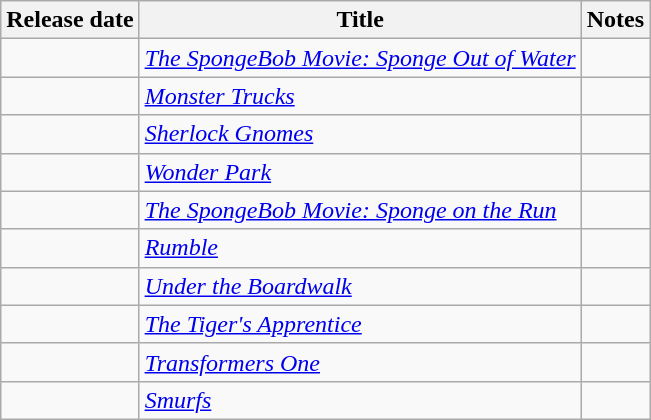<table class="wikitable sortable">
<tr>
<th>Release date</th>
<th>Title</th>
<th>Notes</th>
</tr>
<tr>
<td style="text-align:right;"></td>
<td><em><a href='#'>The SpongeBob Movie: Sponge Out of Water</a></em></td>
<td></td>
</tr>
<tr>
<td style="text-align:right;"></td>
<td><em><a href='#'>Monster Trucks</a></em></td>
<td></td>
</tr>
<tr>
<td style="text-align:right;"></td>
<td><em><a href='#'>Sherlock Gnomes</a></em></td>
<td></td>
</tr>
<tr>
<td style="text-align:right;"></td>
<td><em><a href='#'>Wonder Park</a></em></td>
<td></td>
</tr>
<tr>
<td style="text-align:right;"></td>
<td><em><a href='#'>The SpongeBob Movie: Sponge on the Run</a></em></td>
<td></td>
</tr>
<tr>
<td style="text-align:right;"></td>
<td><em><a href='#'>Rumble</a></em></td>
<td></td>
</tr>
<tr>
<td style="text-align:right;"></td>
<td><em><a href='#'>Under the Boardwalk</a></em></td>
<td></td>
</tr>
<tr>
<td style="text-align:right;"></td>
<td><em><a href='#'>The Tiger's Apprentice</a></em></td>
<td></td>
</tr>
<tr>
<td style="text-align:right;"></td>
<td><em><a href='#'>Transformers One</a></em></td>
<td></td>
</tr>
<tr>
<td style="text-align:right;"></td>
<td><em><a href='#'>Smurfs</a></em></td>
<td></td>
</tr>
</table>
